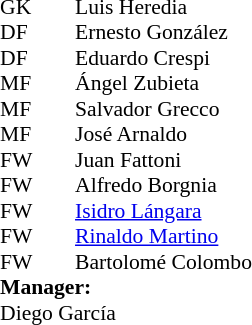<table style="font-size: 90%" cellspacing="0" cellpadding="0" align=center>
<tr>
<th width=25></th>
<th width=25></th>
</tr>
<tr>
<td>GK</td>
<td></td>
<td> Luis Heredia</td>
</tr>
<tr>
<td>DF</td>
<td></td>
<td> Ernesto González</td>
</tr>
<tr>
<td>DF</td>
<td></td>
<td> Eduardo Crespi</td>
</tr>
<tr>
<td>MF</td>
<td></td>
<td> Ángel Zubieta</td>
</tr>
<tr>
<td>MF</td>
<td></td>
<td> Salvador Grecco</td>
</tr>
<tr>
<td>MF</td>
<td></td>
<td> José Arnaldo</td>
</tr>
<tr>
<td>FW</td>
<td></td>
<td> Juan Fattoni</td>
</tr>
<tr>
<td>FW</td>
<td></td>
<td> Alfredo Borgnia</td>
</tr>
<tr>
<td>FW</td>
<td></td>
<td> <a href='#'>Isidro Lángara</a></td>
</tr>
<tr>
<td>FW</td>
<td></td>
<td> <a href='#'>Rinaldo Martino</a></td>
</tr>
<tr>
<td>FW</td>
<td></td>
<td> Bartolomé Colombo</td>
</tr>
<tr>
</tr>
<tr>
<td colspan=3><strong>Manager:</strong></td>
</tr>
<tr>
<td colspan=4> Diego García</td>
</tr>
</table>
